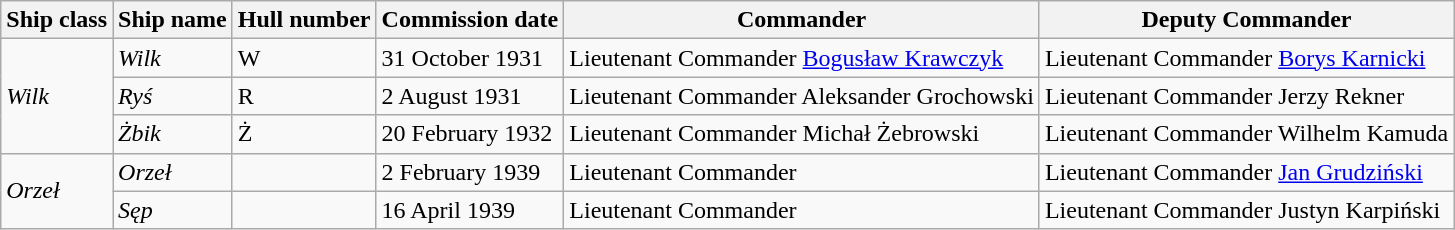<table class="wikitable">
<tr>
<th>Ship class</th>
<th>Ship name</th>
<th>Hull number</th>
<th>Commission date</th>
<th>Commander</th>
<th>Deputy Commander</th>
</tr>
<tr>
<td rowspan="3"><em>Wilk</em></td>
<td><em>Wilk</em></td>
<td>W</td>
<td>31 October 1931</td>
<td>Lieutenant Commander <a href='#'>Bogusław Krawczyk</a></td>
<td>Lieutenant Commander <a href='#'>Borys Karnicki</a></td>
</tr>
<tr>
<td><em>Ryś</em></td>
<td>R</td>
<td>2 August 1931</td>
<td>Lieutenant Commander Aleksander Grochowski</td>
<td>Lieutenant Commander Jerzy Rekner</td>
</tr>
<tr>
<td><em>Żbik</em></td>
<td>Ż</td>
<td>20 February 1932</td>
<td>Lieutenant Commander Michał Żebrowski</td>
<td>Lieutenant Commander Wilhelm Kamuda</td>
</tr>
<tr>
<td rowspan="2"><em>Orzeł</em></td>
<td><em>Orzeł</em></td>
<td></td>
<td>2 February 1939</td>
<td>Lieutenant Commander </td>
<td>Lieutenant Commander <a href='#'>Jan Grudziński</a></td>
</tr>
<tr>
<td><em>Sęp</em></td>
<td></td>
<td>16 April 1939</td>
<td>Lieutenant Commander </td>
<td>Lieutenant Commander Justyn Karpiński</td>
</tr>
</table>
